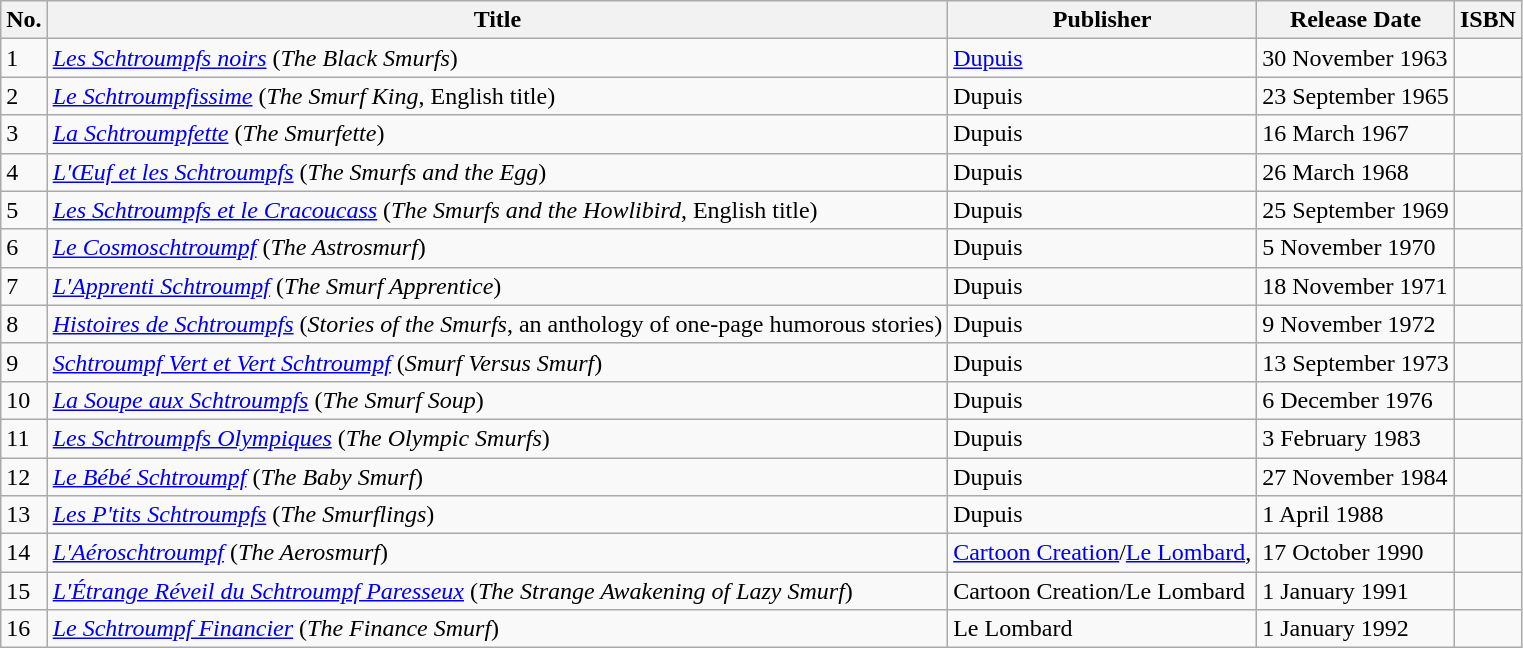<table class="wikitable">
<tr>
<th>No.</th>
<th>Title</th>
<th>Publisher</th>
<th>Release Date</th>
<th>ISBN</th>
</tr>
<tr>
<td>1</td>
<td><em><a href='#'>Les Schtroumpfs noirs</a></em> (<em>The Black Smurfs</em>)</td>
<td><a href='#'>Dupuis</a></td>
<td>30 November 1963</td>
<td></td>
</tr>
<tr>
<td>2</td>
<td><em><a href='#'>Le Schtroumpfissime</a></em> (<em>The Smurf King</em>, English title)</td>
<td>Dupuis</td>
<td>23 September 1965</td>
<td></td>
</tr>
<tr>
<td>3</td>
<td><em><a href='#'>La Schtroumpfette</a></em> (<em>The Smurfette</em>)</td>
<td>Dupuis</td>
<td>16 March 1967</td>
<td></td>
</tr>
<tr>
<td>4</td>
<td><em><a href='#'>L'Œuf et les Schtroumpfs</a></em> (<em>The Smurfs and the Egg</em>)</td>
<td>Dupuis</td>
<td>26 March 1968</td>
<td></td>
</tr>
<tr>
<td>5</td>
<td><em><a href='#'>Les Schtroumpfs et le Cracoucass</a></em> (<em>The Smurfs and the Howlibird</em>, English title)</td>
<td>Dupuis</td>
<td>25 September 1969</td>
<td></td>
</tr>
<tr>
<td>6</td>
<td><em><a href='#'>Le Cosmoschtroumpf</a></em> (<em>The Astrosmurf</em>)</td>
<td>Dupuis</td>
<td>5 November 1970</td>
<td></td>
</tr>
<tr>
<td>7</td>
<td><em><a href='#'>L'Apprenti Schtroumpf</a></em> (<em>The Smurf Apprentice</em>)</td>
<td>Dupuis</td>
<td>18 November 1971</td>
<td></td>
</tr>
<tr>
<td>8</td>
<td><em><a href='#'>Histoires de Schtroumpfs</a></em> (<em>Stories of the Smurfs</em>, an anthology of one-page humorous stories)</td>
<td>Dupuis</td>
<td>9 November 1972</td>
<td></td>
</tr>
<tr>
<td>9</td>
<td><em><a href='#'>Schtroumpf Vert et Vert Schtroumpf</a></em> (<em>Smurf Versus Smurf</em>)</td>
<td>Dupuis</td>
<td>13 September 1973</td>
<td></td>
</tr>
<tr>
<td>10</td>
<td><em><a href='#'>La Soupe aux Schtroumpfs</a></em> (<em>The Smurf Soup</em>)</td>
<td>Dupuis</td>
<td>6 December 1976</td>
<td></td>
</tr>
<tr>
<td>11</td>
<td><em><a href='#'>Les Schtroumpfs Olympiques</a></em> (<em>The Olympic Smurfs</em>)</td>
<td>Dupuis</td>
<td>3 February 1983</td>
<td></td>
</tr>
<tr>
<td>12</td>
<td><em><a href='#'>Le Bébé Schtroumpf</a></em> (<em>The Baby Smurf</em>)</td>
<td>Dupuis</td>
<td>27 November 1984</td>
<td></td>
</tr>
<tr>
<td>13</td>
<td><em><a href='#'>Les P'tits Schtroumpfs</a></em> (<em>The Smurflings</em>)</td>
<td>Dupuis</td>
<td>1 April 1988</td>
<td></td>
</tr>
<tr>
<td>14</td>
<td><em><a href='#'>L'Aéroschtroumpf</a></em> (<em>The Aerosmurf</em>)</td>
<td><a href='#'>Cartoon Creation</a>/<a href='#'>Le Lombard</a>,</td>
<td>17 October 1990</td>
<td></td>
</tr>
<tr>
<td>15</td>
<td><em><a href='#'>L'Étrange Réveil du Schtroumpf Paresseux</a></em> (<em>The Strange Awakening of Lazy Smurf</em>)</td>
<td>Cartoon Creation/Le Lombard</td>
<td>1 January 1991</td>
<td></td>
</tr>
<tr>
<td>16</td>
<td><em><a href='#'>Le Schtroumpf Financier</a></em> (<em>The Finance Smurf</em>)</td>
<td>Le Lombard</td>
<td>1 January 1992</td>
<td></td>
</tr>
</table>
